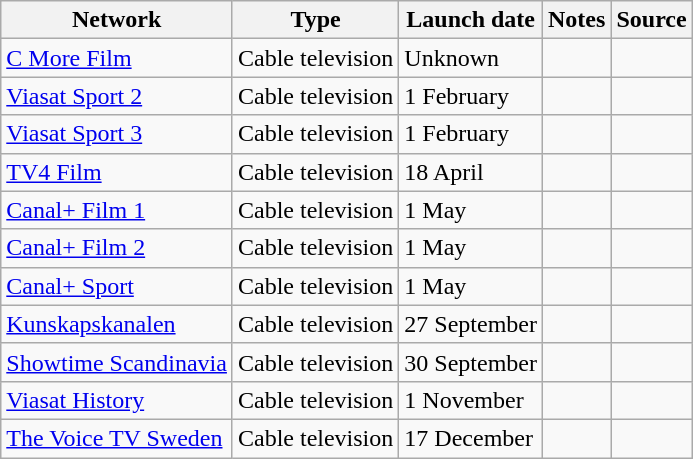<table class="wikitable sortable">
<tr>
<th>Network</th>
<th>Type</th>
<th>Launch date</th>
<th>Notes</th>
<th>Source</th>
</tr>
<tr>
<td><a href='#'>C More Film</a></td>
<td>Cable television</td>
<td>Unknown</td>
<td></td>
<td></td>
</tr>
<tr>
<td><a href='#'>Viasat Sport 2</a></td>
<td>Cable television</td>
<td>1 February</td>
<td></td>
<td></td>
</tr>
<tr>
<td><a href='#'>Viasat Sport 3</a></td>
<td>Cable television</td>
<td>1 February</td>
<td></td>
<td></td>
</tr>
<tr>
<td><a href='#'>TV4 Film</a></td>
<td>Cable television</td>
<td>18 April</td>
<td></td>
<td></td>
</tr>
<tr>
<td><a href='#'>Canal+ Film 1</a></td>
<td>Cable television</td>
<td>1 May</td>
<td></td>
<td></td>
</tr>
<tr>
<td><a href='#'>Canal+ Film 2</a></td>
<td>Cable television</td>
<td>1 May</td>
<td></td>
<td></td>
</tr>
<tr>
<td><a href='#'>Canal+ Sport</a></td>
<td>Cable television</td>
<td>1 May</td>
<td></td>
<td></td>
</tr>
<tr>
<td><a href='#'>Kunskapskanalen</a></td>
<td>Cable television</td>
<td>27 September</td>
<td></td>
<td></td>
</tr>
<tr>
<td><a href='#'>Showtime Scandinavia</a></td>
<td>Cable television</td>
<td>30 September</td>
<td></td>
<td></td>
</tr>
<tr>
<td><a href='#'>Viasat History</a></td>
<td>Cable television</td>
<td>1 November</td>
<td></td>
<td></td>
</tr>
<tr>
<td><a href='#'>The Voice TV Sweden</a></td>
<td>Cable television</td>
<td>17 December</td>
<td></td>
<td></td>
</tr>
</table>
